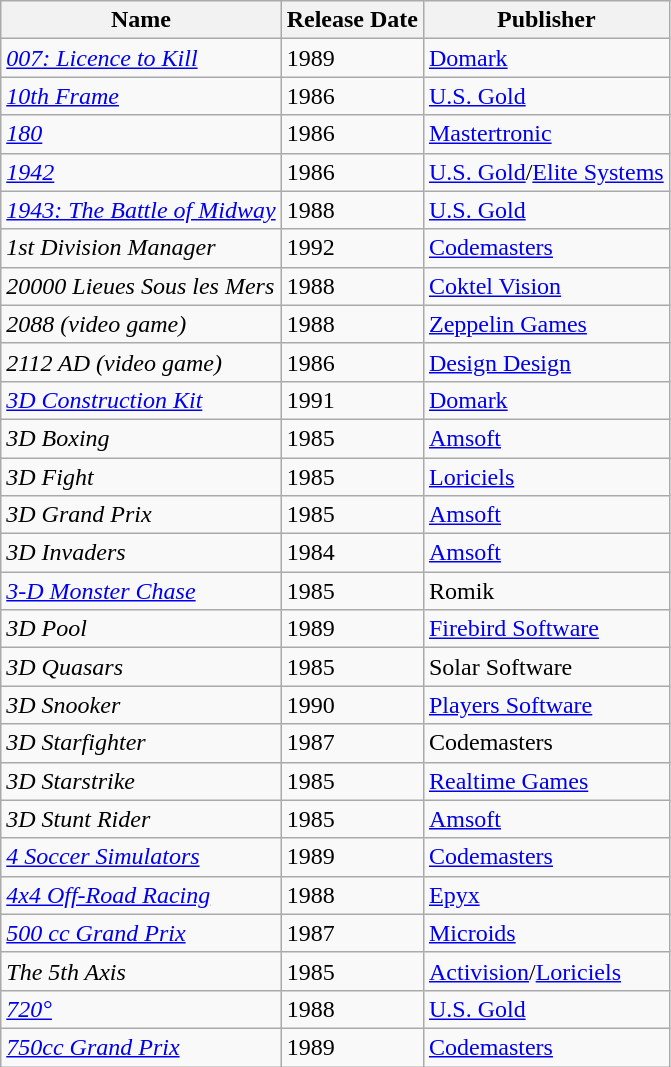<table class="wikitable sortable">
<tr>
<th scope="col">Name</th>
<th scope="col">Release Date</th>
<th scope="col">Publisher</th>
</tr>
<tr>
<td><em><a href='#'>007: Licence to Kill</a></em></td>
<td>1989</td>
<td><a href='#'>Domark</a></td>
</tr>
<tr>
<td><em><a href='#'>10th Frame</a></em></td>
<td>1986</td>
<td><a href='#'>U.S. Gold</a></td>
</tr>
<tr>
<td><em><a href='#'>180</a></em></td>
<td>1986</td>
<td><a href='#'>Mastertronic</a></td>
</tr>
<tr>
<td><em><a href='#'>1942</a></em></td>
<td>1986</td>
<td><a href='#'>U.S. Gold</a>/<a href='#'>Elite Systems</a></td>
</tr>
<tr>
<td><em><a href='#'>1943: The Battle of Midway</a></em></td>
<td>1988</td>
<td><a href='#'>U.S. Gold</a></td>
</tr>
<tr>
<td><em>1st Division Manager</em></td>
<td>1992</td>
<td><a href='#'>Codemasters</a></td>
</tr>
<tr>
<td><em>20000 Lieues Sous les Mers</em></td>
<td>1988</td>
<td><a href='#'>Coktel Vision</a></td>
</tr>
<tr>
<td><em>2088 (video game)</em></td>
<td>1988</td>
<td><a href='#'>Zeppelin Games</a></td>
</tr>
<tr>
<td><em>2112 AD (video game)</em></td>
<td>1986</td>
<td><a href='#'>Design Design</a></td>
</tr>
<tr>
<td><em><a href='#'>3D Construction Kit</a></em></td>
<td>1991</td>
<td><a href='#'>Domark</a></td>
</tr>
<tr>
<td><em>3D Boxing</em></td>
<td>1985</td>
<td><a href='#'>Amsoft</a></td>
</tr>
<tr>
<td><em>3D Fight</em></td>
<td>1985</td>
<td><a href='#'>Loriciels</a></td>
</tr>
<tr>
<td><em>3D Grand Prix</em></td>
<td>1985</td>
<td><a href='#'>Amsoft</a></td>
</tr>
<tr>
<td><em>3D Invaders</em></td>
<td>1984</td>
<td><a href='#'>Amsoft</a></td>
</tr>
<tr>
<td><em><a href='#'>3-D Monster Chase</a></em></td>
<td>1985</td>
<td>Romik</td>
</tr>
<tr>
<td><em>3D Pool</em></td>
<td>1989</td>
<td><a href='#'>Firebird Software</a></td>
</tr>
<tr>
<td><em>3D Quasars</em></td>
<td>1985</td>
<td>Solar Software</td>
</tr>
<tr>
<td><em>3D Snooker</em></td>
<td>1990</td>
<td><a href='#'>Players Software</a></td>
</tr>
<tr>
<td><em>3D Starfighter</em></td>
<td>1987</td>
<td>Codemasters</td>
</tr>
<tr>
<td><em>3D Starstrike</em></td>
<td>1985</td>
<td><a href='#'>Realtime Games</a></td>
</tr>
<tr>
<td><em>3D Stunt Rider</em></td>
<td>1985</td>
<td><a href='#'>Amsoft</a></td>
</tr>
<tr>
<td><em><a href='#'>4 Soccer Simulators</a></em></td>
<td>1989</td>
<td><a href='#'>Codemasters</a></td>
</tr>
<tr>
<td><em><a href='#'>4x4 Off-Road Racing</a></em></td>
<td>1988</td>
<td><a href='#'>Epyx</a></td>
</tr>
<tr>
<td><em><a href='#'>500 cc Grand Prix</a></em></td>
<td>1987</td>
<td><a href='#'>Microids</a></td>
</tr>
<tr>
<td><em>The 5th Axis</em></td>
<td>1985</td>
<td><a href='#'>Activision</a>/<a href='#'>Loriciels</a></td>
</tr>
<tr>
<td><em><a href='#'>720°</a></em></td>
<td>1988</td>
<td><a href='#'>U.S. Gold</a></td>
</tr>
<tr>
<td><em><a href='#'>750cc Grand Prix</a></em></td>
<td>1989</td>
<td><a href='#'>Codemasters</a></td>
</tr>
</table>
